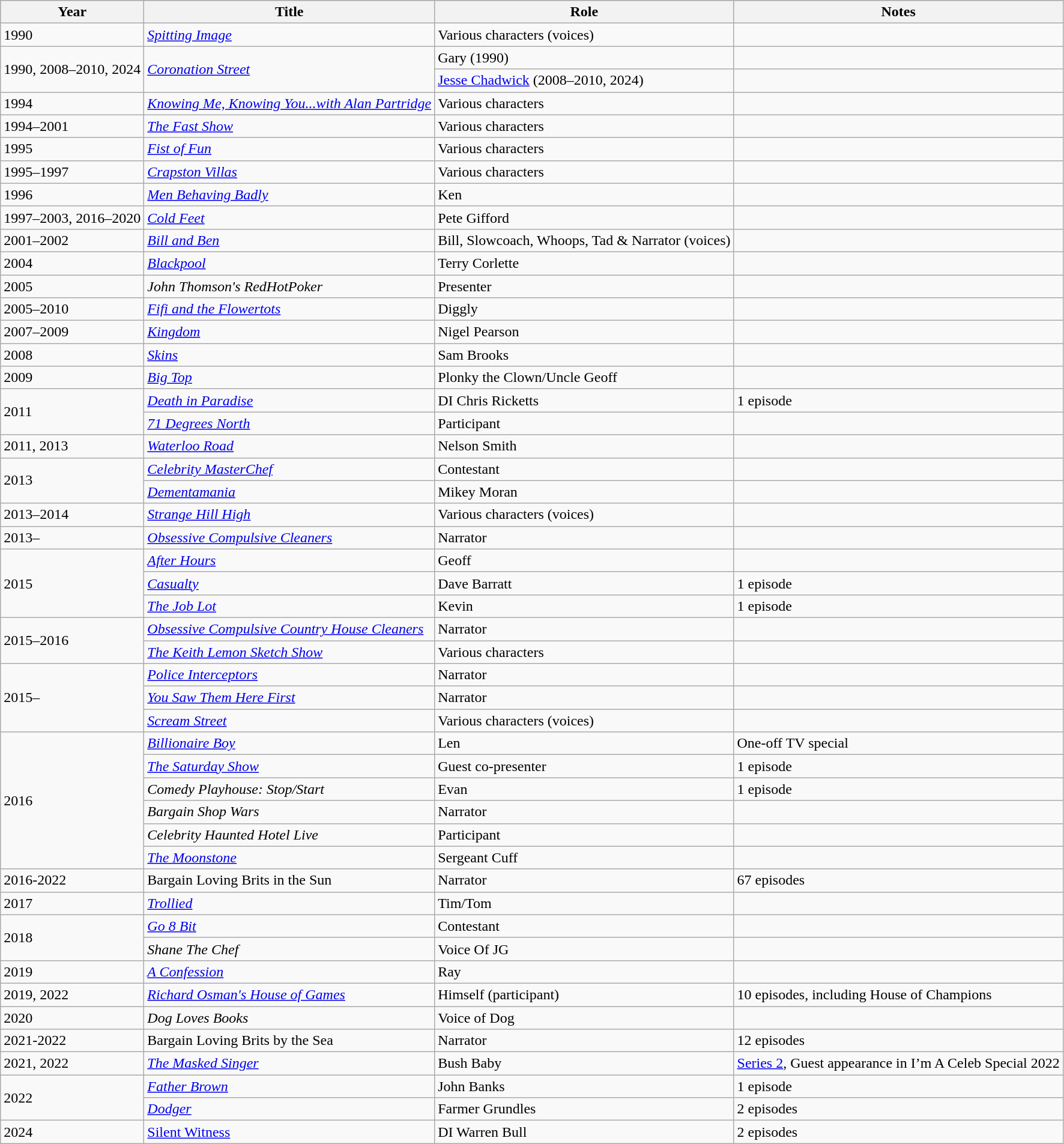<table class="wikitable">
<tr style="background:#b0c4de; text-align:center;">
<th>Year</th>
<th>Title</th>
<th>Role</th>
<th>Notes</th>
</tr>
<tr>
<td>1990</td>
<td><em><a href='#'>Spitting Image</a></em></td>
<td>Various characters (voices)</td>
<td></td>
</tr>
<tr>
<td rowspan=2>1990, 2008–2010, 2024</td>
<td rowspan=2><em><a href='#'>Coronation Street</a></em></td>
<td>Gary (1990)</td>
<td></td>
</tr>
<tr>
<td><a href='#'>Jesse Chadwick</a> (2008–2010, 2024)</td>
<td></td>
</tr>
<tr>
<td>1994</td>
<td><em><a href='#'>Knowing Me, Knowing You...with Alan Partridge</a></em></td>
<td>Various characters</td>
<td></td>
</tr>
<tr>
<td>1994–2001</td>
<td><em><a href='#'>The Fast Show</a></em></td>
<td>Various characters</td>
<td></td>
</tr>
<tr>
<td>1995</td>
<td><em><a href='#'>Fist of Fun</a></em></td>
<td>Various characters</td>
<td></td>
</tr>
<tr>
<td>1995–1997</td>
<td><em><a href='#'>Crapston Villas</a></em></td>
<td>Various characters</td>
<td></td>
</tr>
<tr>
<td>1996</td>
<td><em><a href='#'>Men Behaving Badly</a></em></td>
<td>Ken</td>
<td></td>
</tr>
<tr>
<td>1997–2003, 2016–2020</td>
<td><em><a href='#'>Cold Feet</a></em></td>
<td>Pete Gifford</td>
<td></td>
</tr>
<tr>
<td>2001–2002</td>
<td><em><a href='#'>Bill and Ben</a></em></td>
<td>Bill, Slowcoach, Whoops, Tad & Narrator (voices)</td>
<td></td>
</tr>
<tr>
<td>2004</td>
<td><em><a href='#'>Blackpool</a></em></td>
<td>Terry Corlette</td>
<td></td>
</tr>
<tr>
<td>2005</td>
<td><em>John Thomson's RedHotPoker</em></td>
<td>Presenter</td>
<td></td>
</tr>
<tr>
<td>2005–2010</td>
<td><em><a href='#'>Fifi and the Flowertots</a></em></td>
<td>Diggly</td>
<td></td>
</tr>
<tr>
<td>2007–2009</td>
<td><em><a href='#'>Kingdom</a></em></td>
<td>Nigel Pearson</td>
<td></td>
</tr>
<tr>
<td>2008</td>
<td><em><a href='#'>Skins</a></em></td>
<td>Sam Brooks</td>
<td></td>
</tr>
<tr>
<td>2009</td>
<td><em><a href='#'>Big Top</a></em></td>
<td>Plonky the Clown/Uncle Geoff</td>
<td></td>
</tr>
<tr>
<td rowspan=2>2011</td>
<td><em><a href='#'>Death in Paradise</a></em></td>
<td>DI Chris Ricketts</td>
<td>1 episode</td>
</tr>
<tr>
<td><em><a href='#'>71 Degrees North</a></em></td>
<td>Participant</td>
<td></td>
</tr>
<tr>
<td>2011, 2013</td>
<td><em><a href='#'>Waterloo Road</a></em></td>
<td>Nelson Smith</td>
<td></td>
</tr>
<tr>
<td rowspan=2>2013</td>
<td><em><a href='#'>Celebrity MasterChef</a></em></td>
<td>Contestant</td>
<td></td>
</tr>
<tr>
<td><em><a href='#'>Dementamania</a></em></td>
<td>Mikey Moran</td>
<td></td>
</tr>
<tr>
<td>2013–2014</td>
<td><em><a href='#'>Strange Hill High</a></em></td>
<td>Various characters (voices)</td>
<td></td>
</tr>
<tr>
<td>2013–</td>
<td><em><a href='#'>Obsessive Compulsive Cleaners</a></em></td>
<td>Narrator</td>
<td></td>
</tr>
<tr>
<td rowspan="3">2015</td>
<td><em><a href='#'>After Hours</a></em></td>
<td>Geoff</td>
<td></td>
</tr>
<tr>
<td><em><a href='#'>Casualty</a></em></td>
<td>Dave Barratt</td>
<td>1 episode</td>
</tr>
<tr>
<td><em><a href='#'>The Job Lot</a></em></td>
<td>Kevin</td>
<td>1 episode</td>
</tr>
<tr>
<td rowspan="2">2015–2016</td>
<td><em><a href='#'>Obsessive Compulsive Country House Cleaners</a></em></td>
<td>Narrator</td>
<td></td>
</tr>
<tr>
<td><em><a href='#'>The Keith Lemon Sketch Show</a></em></td>
<td>Various characters</td>
<td></td>
</tr>
<tr>
<td rowspan=3>2015–</td>
<td><em><a href='#'>Police Interceptors</a></em></td>
<td>Narrator</td>
<td></td>
</tr>
<tr>
<td><em><a href='#'>You Saw Them Here First</a></em></td>
<td>Narrator</td>
<td></td>
</tr>
<tr>
<td><em><a href='#'>Scream Street</a></em></td>
<td>Various characters (voices)</td>
<td></td>
</tr>
<tr>
<td rowspan=6>2016</td>
<td><em><a href='#'>Billionaire Boy</a></em></td>
<td>Len</td>
<td>One-off TV special</td>
</tr>
<tr>
<td><em><a href='#'>The Saturday Show</a></em></td>
<td>Guest co-presenter</td>
<td>1 episode</td>
</tr>
<tr>
<td><em>Comedy Playhouse: Stop/Start</em></td>
<td>Evan</td>
<td>1 episode</td>
</tr>
<tr>
<td><em>Bargain Shop Wars</em></td>
<td>Narrator</td>
<td></td>
</tr>
<tr>
<td><em>Celebrity Haunted Hotel Live</em></td>
<td>Participant</td>
<td></td>
</tr>
<tr>
<td><em><a href='#'>The Moonstone</a></em></td>
<td>Sergeant Cuff</td>
<td></td>
</tr>
<tr>
<td>2016-2022</td>
<td>Bargain Loving Brits in the Sun</td>
<td>Narrator</td>
<td>67 episodes</td>
</tr>
<tr>
<td rowspan=1>2017</td>
<td><em><a href='#'>Trollied</a></em></td>
<td>Tim/Tom</td>
<td></td>
</tr>
<tr>
<td rowspan="2">2018</td>
<td><em><a href='#'>Go 8 Bit</a></em></td>
<td>Contestant</td>
<td></td>
</tr>
<tr>
<td><em>Shane The Chef</em></td>
<td>Voice Of JG</td>
<td></td>
</tr>
<tr>
<td rowspan=1>2019</td>
<td><em><a href='#'>A Confession</a></em></td>
<td>Ray</td>
<td></td>
</tr>
<tr>
<td>2019, 2022</td>
<td><em><a href='#'>Richard Osman's House of Games</a></em></td>
<td>Himself (participant)</td>
<td>10 episodes, including House of Champions</td>
</tr>
<tr>
<td>2020</td>
<td><em>Dog Loves Books</em></td>
<td>Voice of Dog</td>
<td></td>
</tr>
<tr>
<td>2021-2022</td>
<td>Bargain Loving Brits by the Sea</td>
<td>Narrator</td>
<td>12 episodes</td>
</tr>
<tr>
<td>2021, 2022</td>
<td><em><a href='#'>The Masked Singer</a></em></td>
<td>Bush Baby</td>
<td><a href='#'>Series 2</a>, Guest appearance in I’m A Celeb Special 2022</td>
</tr>
<tr>
<td rowspan=2>2022</td>
<td><em><a href='#'>Father Brown</a></em></td>
<td>John Banks</td>
<td>1 episode</td>
</tr>
<tr>
<td><em><a href='#'>Dodger</a></em></td>
<td>Farmer Grundles</td>
<td>2 episodes</td>
</tr>
<tr>
<td>2024</td>
<td><a href='#'>Silent Witness</a></td>
<td>DI Warren Bull</td>
<td>2 episodes</td>
</tr>
</table>
